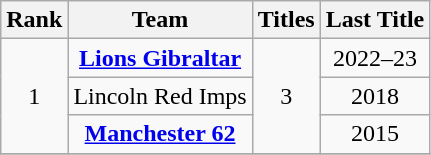<table class="wikitable" style="text-align:center;">
<tr>
<th>Rank</th>
<th>Team</th>
<th>Titles</th>
<th>Last Title</th>
</tr>
<tr>
<td rowspan="3">1</td>
<td><strong><a href='#'>Lions Gibraltar</a></strong></td>
<td rowspan="3">3</td>
<td>2022–23</td>
</tr>
<tr>
<td>Lincoln Red Imps</td>
<td>2018</td>
</tr>
<tr>
<td><strong><a href='#'>Manchester 62</a></strong></td>
<td>2015</td>
</tr>
<tr>
</tr>
</table>
